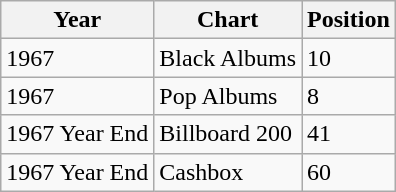<table class="wikitable">
<tr>
<th>Year</th>
<th>Chart</th>
<th>Position</th>
</tr>
<tr>
<td>1967</td>
<td>Black Albums</td>
<td>10</td>
</tr>
<tr>
<td>1967</td>
<td>Pop Albums</td>
<td>8</td>
</tr>
<tr>
<td>1967 Year End</td>
<td>Billboard 200</td>
<td>41</td>
</tr>
<tr>
<td>1967 Year End</td>
<td>Cashbox</td>
<td>60</td>
</tr>
</table>
